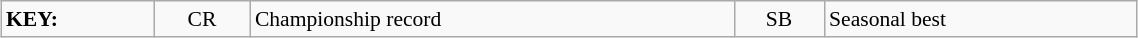<table class="wikitable" style="margin:0.5em auto; font-size:90%;position:relative;" width=60%>
<tr>
<td><strong>KEY:</strong></td>
<td align=center>CR</td>
<td>Championship record</td>
<td align=center>SB</td>
<td>Seasonal best</td>
</tr>
</table>
